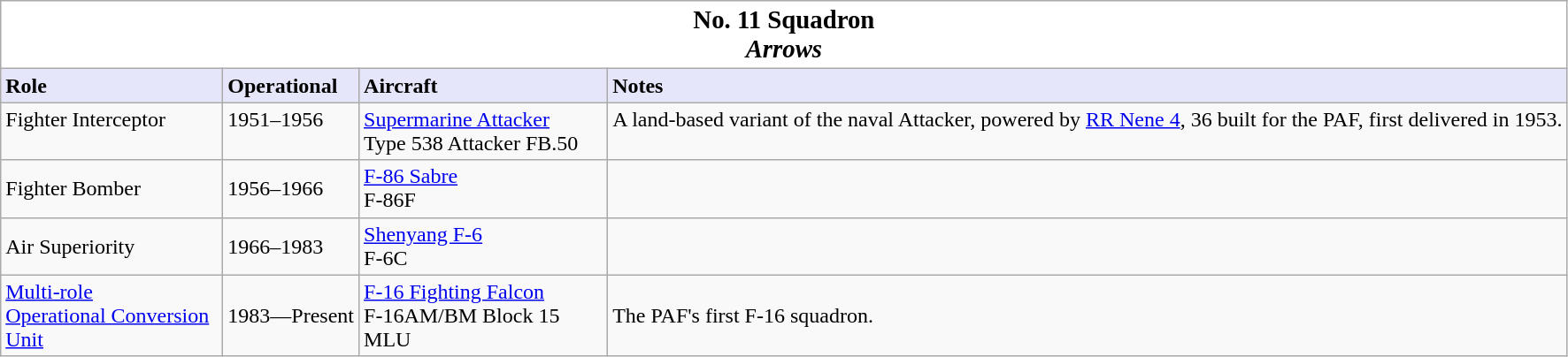<table class="wikitable">
<tr>
<th style="text-align: middle; background: white;" colspan="4"><big>No. 11 Squadron <br><em>Arrows</em></big></th>
</tr>
<tr>
<th style="text-align:left; background:lavender; width:160px;">Role</th>
<th style="text-align: left; background: lavender;" width=" ">Operational</th>
<th style="text-align:left; background:lavender; width:180px;">Aircraft</th>
<th style="text-align: left; background: lavender;" width=" ">Notes</th>
</tr>
<tr valign="top">
<td>Fighter Interceptor</td>
<td>1951–1956</td>
<td><a href='#'>Supermarine Attacker</a><br>Type 538 Attacker FB.50</td>
<td>A land-based variant of the naval Attacker, powered by <a href='#'>RR Nene 4</a>, 36 built for the PAF, first delivered in 1953.</td>
</tr>
<tr>
<td>Fighter Bomber</td>
<td>1956–1966</td>
<td><a href='#'>F-86 Sabre</a><br>F-86F</td>
<td></td>
</tr>
<tr>
<td>Air Superiority</td>
<td>1966–1983</td>
<td><a href='#'>Shenyang F-6</a><br>F-6C</td>
<td></td>
</tr>
<tr>
<td><a href='#'>Multi-role</a><br><a href='#'>Operational Conversion Unit</a></td>
<td>1983—Present</td>
<td><a href='#'>F-16 Fighting Falcon</a><br>F-16AM/BM Block 15 MLU</td>
<td>The PAF's first F-16 squadron.</td>
</tr>
</table>
